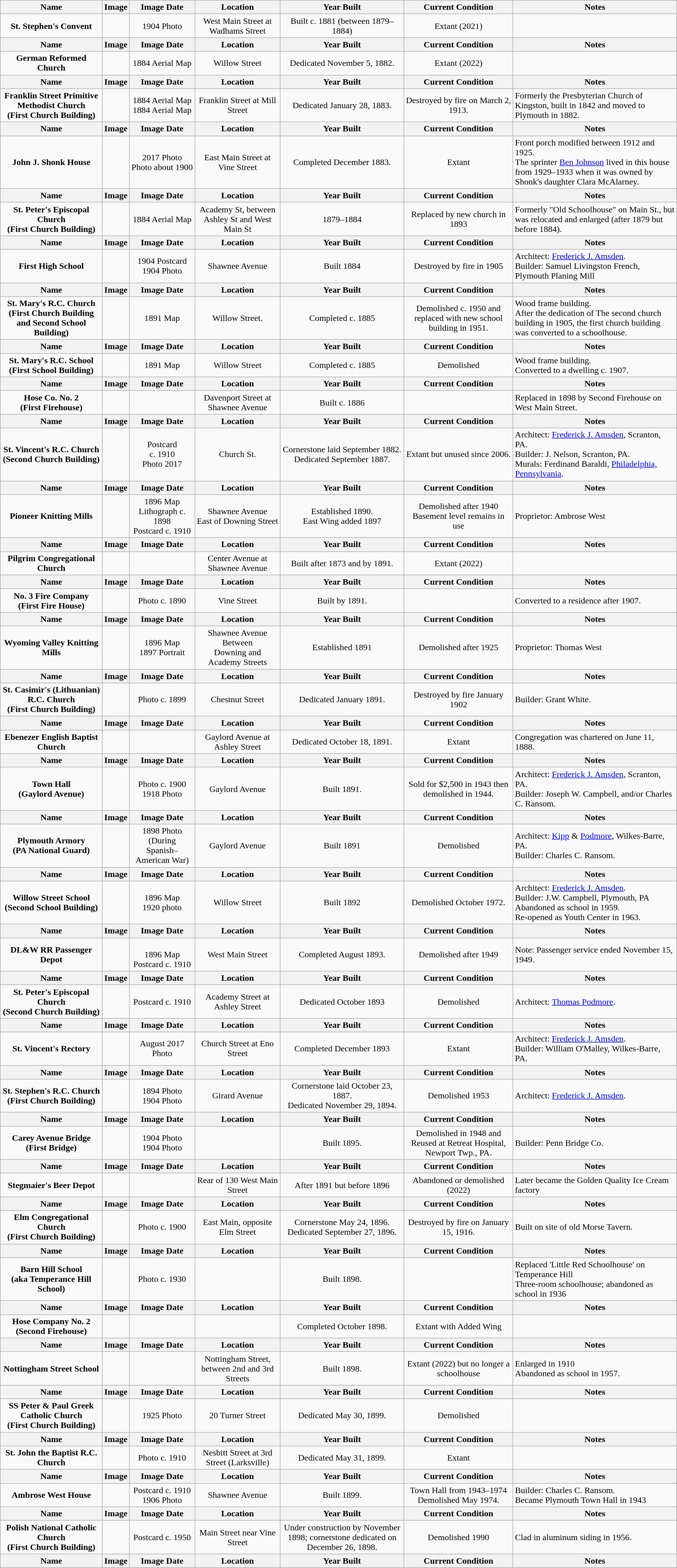<table class="wikitable sortable">
<tr>
<th class="unsortable">Name</th>
<th class="unsortable">Image</th>
<th class="unsortable">Image Date</th>
<th class="unsortable">Location</th>
<th class="unsortable">Year Built</th>
<th class="unsortable">Current Condition</th>
<th class="unsortable">Notes</th>
</tr>
<tr>
<td align=center><strong>St. Stephen's Convent</strong></td>
<td align=center></td>
<td align=center>1904 Photo</td>
<td align=center>West Main Street at Wadhams Street</td>
<td align=center>Built c. 1881 (between 1879–1884)</td>
<td align=center>Extant (2021)</td>
<td align=left></td>
</tr>
<tr>
<th class="unsortable">Name</th>
<th class="unsortable">Image</th>
<th class="unsortable">Image Date</th>
<th class="unsortable">Location</th>
<th class="unsortable">Year Built</th>
<th class="unsortable">Current Condition</th>
<th class="unsortable">Notes</th>
</tr>
<tr>
<td align=center><strong>German Reformed Church</strong></td>
<td></td>
<td align=center>1884 Aerial Map</td>
<td align=center>Willow Street</td>
<td align=center>Dedicated November 5, 1882.</td>
<td align=center>Extant (2022)</td>
<td align=left></td>
</tr>
<tr>
<th class="unsortable">Name</th>
<th class="unsortable">Image</th>
<th class="unsortable">Image Date</th>
<th class="unsortable">Location</th>
<th class="unsortable">Year Built</th>
<th class="unsortable">Current Condition</th>
<th class="unsortable">Notes</th>
</tr>
<tr>
<td align=center><strong>Franklin Street Primitive Methodist Church</strong><br><strong>(First Church Building)</strong></td>
<td><br></td>
<td align=center>1884 Aerial Map<br>1884 Aerial Map</td>
<td align=center>Franklin Street at Mill Street</td>
<td align=center>Dedicated January 28, 1883.</td>
<td align=center>Destroyed by fire on March 2, 1913.</td>
<td align=left>Formerly the Presbyterian Church of Kingston, built in 1842 and moved to Plymouth in 1882.</td>
</tr>
<tr>
<th class="unsortable">Name</th>
<th class="unsortable">Image</th>
<th class="unsortable">Image Date</th>
<th class="unsortable">Location</th>
<th class="unsortable">Year Built</th>
<th class="unsortable">Current Condition</th>
<th class="unsortable">Notes</th>
</tr>
<tr>
<td align=center><strong>John J. Shonk House</strong></td>
<td><br></td>
<td align=center>2017 Photo<br>Photo about 1900</td>
<td align=center>East Main Street at Vine Street</td>
<td align=center>Completed December 1883.</td>
<td align=center>Extant</td>
<td align=left>Front porch modified between 1912 and 1925.<br>The sprinter <a href='#'>Ben Johnson</a> lived in this house from 1929–1933 when it was owned by Shonk's daughter Clara McAlarney.</td>
</tr>
<tr>
<th class="unsortable">Name</th>
<th class="unsortable">Image</th>
<th class="unsortable">Image Date</th>
<th class="unsortable">Location</th>
<th class="unsortable">Year Built</th>
<th class="unsortable">Current Condition</th>
<th class="unsortable">Notes</th>
</tr>
<tr>
<td align=center><strong>St. Peter's Episcopal Church</strong><br><strong>(First Church Building)</strong></td>
<td></td>
<td align=center>1884 Aerial Map</td>
<td align=center>Academy St, between Ashley St and West Main St</td>
<td align=center>1879–1884</td>
<td align=center>Replaced by new church in 1893</td>
<td align=left>Formerly "Old Schoolhouse" on Main St., but was relocated and enlarged (after 1879 but before 1884).</td>
</tr>
<tr>
<th class="unsortable">Name</th>
<th class="unsortable">Image</th>
<th class="unsortable">Image Date</th>
<th class="unsortable">Location</th>
<th class="unsortable">Year Built</th>
<th class="unsortable">Current Condition</th>
<th class="unsortable">Notes</th>
</tr>
<tr>
<td align=center><strong>First High School</strong></td>
<td><br></td>
<td align=center>1904 Postcard<br>1904 Photo</td>
<td align=center>Shawnee Avenue</td>
<td align=center>Built 1884</td>
<td align=center>Destroyed by fire in 1905</td>
<td align=left>Architect: <a href='#'>Frederick J. Amsden</a>.<br>Builder: Samuel Livingston French, Plymouth Planing Mill</td>
</tr>
<tr>
<th class="unsortable">Name</th>
<th class="unsortable">Image</th>
<th class="unsortable">Image Date</th>
<th class="unsortable">Location</th>
<th class="unsortable">Year Built</th>
<th class="unsortable">Current Condition</th>
<th class="unsortable">Notes</th>
</tr>
<tr>
<td align=center><strong>St. Mary's R.C. Church</strong><br><strong>(First Church Building and Second School Building)</strong></td>
<td></td>
<td align=center>1891 Map</td>
<td align=center>Willow Street.</td>
<td align=center>Completed c. 1885</td>
<td align=center>Demolished c. 1950 and replaced with new school building in 1951.</td>
<td align=left>Wood frame building.<br>After the dedication of The second church building in 1905, the first church building was converted to a schoolhouse.</td>
</tr>
<tr>
<th class="unsortable">Name</th>
<th class="unsortable">Image</th>
<th class="unsortable">Image Date</th>
<th class="unsortable">Location</th>
<th class="unsortable">Year Built</th>
<th class="unsortable">Current Condition</th>
<th class="unsortable">Notes</th>
</tr>
<tr>
<td align=center><strong>St. Mary's R.C. School</strong><br><strong>(First School Building)</strong></td>
<td></td>
<td align=center>1891 Map</td>
<td align=center>Willow Street</td>
<td align=center>Completed c. 1885</td>
<td align=center>Demolished</td>
<td align=left>Wood frame building.<br>Converted to a dwelling c. 1907.</td>
</tr>
<tr>
<th class="unsortable">Name</th>
<th class="unsortable">Image</th>
<th class="unsortable">Image Date</th>
<th class="unsortable">Location</th>
<th class="unsortable">Year Built</th>
<th class="unsortable">Current Condition</th>
<th class="unsortable">Notes</th>
</tr>
<tr>
<td align=center><strong>Hose Co. No. 2</strong><br><strong>(First Firehouse)</strong></td>
<td></td>
<td align=center></td>
<td align=center>Davenport Street at Shawnee Avenue</td>
<td align=center>Built c. 1886</td>
<td align=center></td>
<td align=left>Replaced in 1898 by Second Firehouse on West Main Street.</td>
</tr>
<tr>
<th class="unsortable">Name</th>
<th class="unsortable">Image</th>
<th class="unsortable">Image Date</th>
<th class="unsortable">Location</th>
<th class="unsortable">Year Built</th>
<th class="unsortable">Current Condition</th>
<th class="unsortable">Notes</th>
</tr>
<tr>
<td align=center><strong>St. Vincent's R.C. Church</strong><br><strong>(Second Church Building)</strong></td>
<td><br></td>
<td align=center>Postcard<br>c. 1910<br>Photo 2017</td>
<td align=center>Church St.</td>
<td align=center>Cornerstone laid September 1882.<br>Dedicated September 1887.</td>
<td align=center>Extant but unused since 2006.</td>
<td align=left>Architect: <a href='#'>Frederick J. Amsden</a>, Scranton, PA.<br>Builder: J. Nelson, Scranton, PA.<br>Murals: Ferdinand Baraldi, <a href='#'>Philadelphia, Pennsylvania</a>.</td>
</tr>
<tr>
<th class="unsortable">Name</th>
<th class="unsortable">Image</th>
<th class="unsortable">Image Date</th>
<th class="unsortable">Location</th>
<th class="unsortable">Year Built</th>
<th class="unsortable">Current Condition</th>
<th class="unsortable">Notes</th>
</tr>
<tr>
<td align=center><strong>Pioneer Knitting Mills</strong></td>
<td><br><br></td>
<td align=center>1896 Map<br>Lithograph c. 1898<br>Postcard c. 1910</td>
<td align=center>Shawnee Avenue<br>East of Downing Street</td>
<td align=center>Established 1890.<br>East Wing 
added 1897</td>
<td align=center>Demolished after 1940<br>Basement level remains in use</td>
<td align=left>Proprietor: Ambrose West</td>
</tr>
<tr>
<th class="unsortable">Name</th>
<th class="unsortable">Image</th>
<th class="unsortable">Image Date</th>
<th class="unsortable">Location</th>
<th class="unsortable">Year Built</th>
<th class="unsortable">Current Condition</th>
<th class="unsortable">Notes</th>
</tr>
<tr>
<td align=center><strong>Pilgrim Congregational Church</strong></td>
<td></td>
<td align=center></td>
<td align=center>Center Avenue at Shawnee Avenue</td>
<td align=center>Built after 1873 and by 1891.</td>
<td align=center>Extant (2022)</td>
<td align=left></td>
</tr>
<tr>
<th class="unsortable">Name</th>
<th class="unsortable">Image</th>
<th class="unsortable">Image Date</th>
<th class="unsortable">Location</th>
<th class="unsortable">Year Built</th>
<th class="unsortable">Current Condition</th>
<th class="unsortable">Notes</th>
</tr>
<tr>
<td align=center><strong>No. 3 Fire Company</strong><br><strong>(First Fire House)</strong></td>
<td></td>
<td align=center>Photo c. 1890</td>
<td align=center>Vine Street</td>
<td align=center>Built by 1891.</td>
<td align=center></td>
<td align=left>Converted to a residence after 1907.</td>
</tr>
<tr>
<th class="unsortable">Name</th>
<th class="unsortable">Image</th>
<th class="unsortable">Image Date</th>
<th class="unsortable">Location</th>
<th class="unsortable">Year Built</th>
<th class="unsortable">Current Condition</th>
<th class="unsortable">Notes</th>
</tr>
<tr>
<td align=center><strong>Wyoming Valley Knitting Mills</strong></td>
<td><br></td>
<td align=center>1896 Map<br>1897 Portrait</td>
<td align=center>Shawnee Avenue Between<br>Downing and Academy Streets</td>
<td align=center>Established 1891</td>
<td align=center>Demolished after 1925</td>
<td align=left>Proprietor: Thomas West</td>
</tr>
<tr>
<th class="unsortable">Name</th>
<th class="unsortable">Image</th>
<th class="unsortable">Image Date</th>
<th class="unsortable">Location</th>
<th class="unsortable">Year Built</th>
<th class="unsortable">Current Condition</th>
<th class="unsortable">Notes</th>
</tr>
<tr>
<td align=center><strong>St. Casimir's (Lithuanian) R.C. Church</strong><br><strong>(First Church Building)</strong></td>
<td></td>
<td align=center>Photo c. 1899</td>
<td align=center>Chestnut Street</td>
<td align=center>Dedicated January 1891.</td>
<td align=center>Destroyed by fire January 1902</td>
<td align=left>Builder: Grant White.</td>
</tr>
<tr>
<th class="unsortable">Name</th>
<th class="unsortable">Image</th>
<th class="unsortable">Image Date</th>
<th class="unsortable">Location</th>
<th class="unsortable">Year Built</th>
<th class="unsortable">Current Condition</th>
<th class="unsortable">Notes</th>
</tr>
<tr>
<td align=center><strong>Ebenezer English Baptist Church</strong></td>
<td></td>
<td align=center></td>
<td align=center>Gaylord Avenue at Ashley Street</td>
<td align=center>Dedicated October 18, 1891.</td>
<td align=center>Extant</td>
<td align=left>Congregation was chartered on June 11, 1888.</td>
</tr>
<tr>
<th class="unsortable">Name</th>
<th class="unsortable">Image</th>
<th class="unsortable">Image Date</th>
<th class="unsortable">Location</th>
<th class="unsortable">Year Built</th>
<th class="unsortable">Current Condition</th>
<th class="unsortable">Notes</th>
</tr>
<tr>
<td align=center><strong>Town Hall</strong><br><strong>(Gaylord Avenue)</strong></td>
<td><br></td>
<td align=center>Photo c. 1900<br>1918 Photo</td>
<td align=center>Gaylord Avenue</td>
<td align=center>Built 1891.</td>
<td align=center>Sold for $2,500 in 1943 then demolished in 1944.</td>
<td align=left>Architect: <a href='#'>Frederick J. Amsden</a>, Scranton, PA.<br>Builder: Joseph W. Campbell, 
and/or Charles C. Ransom.</td>
</tr>
<tr>
<th class="unsortable">Name</th>
<th class="unsortable">Image</th>
<th class="unsortable">Image Date</th>
<th class="unsortable">Location</th>
<th class="unsortable">Year Built</th>
<th class="unsortable">Current Condition</th>
<th class="unsortable">Notes</th>
</tr>
<tr>
<td align=center><strong>Plymouth Armory</strong><br><strong>(PA National Guard)</strong></td>
<td></td>
<td align=center>1898 Photo<br>(During Spanish–American War)</td>
<td align=center>Gaylord Avenue</td>
<td align=center>Built 1891</td>
<td align=center>Demolished</td>
<td align=left>Architect: <a href='#'>Kipp</a> & <a href='#'>Podmore</a>, Wilkes-Barre, PA.<br>Builder: Charles C. Ransom.</td>
</tr>
<tr>
<th class="unsortable">Name</th>
<th class="unsortable">Image</th>
<th class="unsortable">Image Date</th>
<th class="unsortable">Location</th>
<th class="unsortable">Year Built</th>
<th class="unsortable">Current Condition</th>
<th class="unsortable">Notes</th>
</tr>
<tr>
<td align=center><strong>Willow Street School</strong><br><strong>(Second School Building)</strong></td>
<td><br></td>
<td align=center>1896 Map<br>1920 photo</td>
<td align=center>Willow Street</td>
<td align=center>Built 1892</td>
<td align=center>Demolished October 1972.</td>
<td align=left>Architect: <a href='#'>Frederick J. Amsden</a>.<br>Builder: J.W. Campbell, Plymouth, PA<br>Abandoned as school in 1959.<br>Re-opened as Youth Center in 1963.</td>
</tr>
<tr>
<th class="unsortable">Name</th>
<th class="unsortable">Image</th>
<th class="unsortable">Image Date</th>
<th class="unsortable">Location</th>
<th class="unsortable">Year Built</th>
<th class="unsortable">Current Condition</th>
<th class="unsortable">Notes</th>
</tr>
<tr>
<td align=center><strong>DL&W RR Passenger Depot</strong></td>
<td><br></td>
<td align=center><br>1896 Map<br>Postcard c. 1910</td>
<td align=center>West Main Street</td>
<td align=center>Completed August 1893.</td>
<td align=center>Demolished after 1949</td>
<td align=left>Note: Passenger service ended November 15, 1949.</td>
</tr>
<tr>
<th class="unsortable">Name</th>
<th class="unsortable">Image</th>
<th class="unsortable">Image Date</th>
<th class="unsortable">Location</th>
<th class="unsortable">Year Built</th>
<th class="unsortable">Current Condition</th>
<th class="unsortable">Notes</th>
</tr>
<tr>
<td align=center><strong>St. Peter's Episcopal Church</strong><br><strong>(Second Church Building)</strong></td>
<td></td>
<td align=center>Postcard c. 1910</td>
<td align=center>Academy Street at Ashley Street</td>
<td align=center>Dedicated October 1893</td>
<td align=center>Demolished</td>
<td align=left>Architect: <a href='#'>Thomas Podmore</a>.</td>
</tr>
<tr>
<th class="unsortable">Name</th>
<th class="unsortable">Image</th>
<th class="unsortable">Image Date</th>
<th class="unsortable">Location</th>
<th class="unsortable">Year Built</th>
<th class="unsortable">Current Condition</th>
<th class="unsortable">Notes</th>
</tr>
<tr>
<td align=center><strong>St. Vincent's Rectory</strong></td>
<td></td>
<td align=center>August 2017 Photo</td>
<td align=center>Church Street at Eno Street</td>
<td align=center>Completed December 1893</td>
<td align=center>Extant</td>
<td align=left>Architect: <a href='#'>Frederick J. Amsden</a>.<br>Builder: William O'Malley, Wilkes-Barre, PA.</td>
</tr>
<tr>
<th class="unsortable">Name</th>
<th class="unsortable">Image</th>
<th class="unsortable">Image Date</th>
<th class="unsortable">Location</th>
<th class="unsortable">Year Built</th>
<th class="unsortable">Current Condition</th>
<th class="unsortable">Notes</th>
</tr>
<tr>
<td align=center><strong>St. Stephen's R.C. Church</strong><br><strong>(First Church Building)</strong></td>
<td><br></td>
<td align=center>1894 Photo<br>1904 Photo</td>
<td align=center>Girard Avenue</td>
<td align=center>Cornerstone laid October 23, 1887.<br>Dedicated November 29, 1894.</td>
<td align=center>Demolished 1953</td>
<td align=left>Architect: <a href='#'>Frederick J. Amsden</a>.</td>
</tr>
<tr>
<th class="unsortable">Name</th>
<th class="unsortable">Image</th>
<th class="unsortable">Image Date</th>
<th class="unsortable">Location</th>
<th class="unsortable">Year Built</th>
<th class="unsortable">Current Condition</th>
<th class="unsortable">Notes</th>
</tr>
<tr>
<td align=center><strong>Carey Avenue Bridge</strong><br><strong>(First Bridge)</strong></td>
<td><br></td>
<td align=center>1904 Photo<br>1904 Photo</td>
<td align=center></td>
<td align=center>Built 1895.</td>
<td align=center>Demolished in 1948 and Reused at Retreat Hospital, Newport Twp., PA.</td>
<td align=left>Builder: Penn Bridge Co.</td>
</tr>
<tr>
<th class="unsortable">Name</th>
<th class="unsortable">Image</th>
<th class="unsortable">Image Date</th>
<th class="unsortable">Location</th>
<th class="unsortable">Year Built</th>
<th class="unsortable">Current Condition</th>
<th class="unsortable">Notes</th>
</tr>
<tr>
<td align=center><strong>Stegmaier's Beer Depot</strong></td>
<td></td>
<td align=center></td>
<td align=center>Rear of 130 West Main Street</td>
<td align=center>After 1891 but before 1896</td>
<td align=center>Abandoned or demolished (2022)</td>
<td align=left>Later became the Golden Quality Ice Cream factory</td>
</tr>
<tr>
<th class="unsortable">Name</th>
<th class="unsortable">Image</th>
<th class="unsortable">Image Date</th>
<th class="unsortable">Location</th>
<th class="unsortable">Year Built</th>
<th class="unsortable">Current Condition</th>
<th class="unsortable">Notes</th>
</tr>
<tr>
<td align=center><strong>Elm Congregational Church</strong><br><strong>(First Church Building)</strong></td>
<td></td>
<td align=center>Photo c. 1900</td>
<td align=center>East Main, opposite Elm Street</td>
<td align=center>Cornerstone May 24, 1896.<br>Dedicated September 27, 1896.</td>
<td align=center>Destroyed by fire on January 15, 1916.</td>
<td align=left>Built on site of old Morse Tavern.</td>
</tr>
<tr>
<th class="unsortable">Name</th>
<th class="unsortable">Image</th>
<th class="unsortable">Image Date</th>
<th class="unsortable">Location</th>
<th class="unsortable">Year Built</th>
<th class="unsortable">Current Condition</th>
<th class="unsortable">Notes</th>
</tr>
<tr>
<td align=center><strong>Barn Hill School</strong><br><strong>(aka Temperance Hill School)</strong></td>
<td></td>
<td align=center>Photo c. 1930</td>
<td align=center></td>
<td align=center>Built 1898.</td>
<td align=center></td>
<td align=left>Replaced 'Little Red Schoolhouse' on Temperance Hill<br>Three-room schoolhouse; abandoned as school in 1936</td>
</tr>
<tr>
<th class="unsortable">Name</th>
<th class="unsortable">Image</th>
<th class="unsortable">Image Date</th>
<th class="unsortable">Location</th>
<th class="unsortable">Year Built</th>
<th class="unsortable">Current Condition</th>
<th class="unsortable">Notes</th>
</tr>
<tr>
<td align=center><strong>Hose Company No. 2</strong><br><strong>(Second Firehouse)</strong></td>
<td></td>
<td align=center></td>
<td align=center></td>
<td align=center>Completed October 1898.</td>
<td align=center>Extant with Added Wing</td>
<td align=left></td>
</tr>
<tr>
<th class="unsortable">Name</th>
<th class="unsortable">Image</th>
<th class="unsortable">Image Date</th>
<th class="unsortable">Location</th>
<th class="unsortable">Year Built</th>
<th class="unsortable">Current Condition</th>
<th class="unsortable">Notes</th>
</tr>
<tr>
<td align=center><strong>Nottingham Street School</strong></td>
<td align=center></td>
<td align=center></td>
<td align=center>Nottingham Street, between 2nd and 3rd Streets</td>
<td align=center>Built 1898.</td>
<td align=center>Extant (2022) but no longer a schoolhouse</td>
<td align=left>Enlarged in 1910<br>Abandoned as school in 1957.</td>
</tr>
<tr>
<th class="unsortable">Name</th>
<th class="unsortable">Image</th>
<th class="unsortable">Image Date</th>
<th class="unsortable">Location</th>
<th class="unsortable">Year Built</th>
<th class="unsortable">Current Condition</th>
<th class="unsortable">Notes</th>
</tr>
<tr>
<td align=center><strong>SS Peter & Paul Greek Catholic Church</strong><br><strong>(First Church Building)</strong></td>
<td align=center></td>
<td align=center>1925 Photo</td>
<td align=center>20 Turner Street</td>
<td align=center>Dedicated May 30, 1899.</td>
<td align=center>Demolished</td>
<td align=left></td>
</tr>
<tr>
<th class="unsortable">Name</th>
<th class="unsortable">Image</th>
<th class="unsortable">Image Date</th>
<th class="unsortable">Location</th>
<th class="unsortable">Year Built</th>
<th class="unsortable">Current Condition</th>
<th class="unsortable">Notes</th>
</tr>
<tr>
<td align=center><strong>St. John the Baptist R.C. Church</strong></td>
<td></td>
<td align=center>Photo c. 1910</td>
<td align=center>Nesbitt Street at 3rd Street (Larksville)</td>
<td align=center>Dedicated May 31, 1899.</td>
<td align=center>Extant</td>
<td align=left></td>
</tr>
<tr>
<th class="unsortable">Name</th>
<th class="unsortable">Image</th>
<th class="unsortable">Image Date</th>
<th class="unsortable">Location</th>
<th class="unsortable">Year Built</th>
<th class="unsortable">Current Condition</th>
<th class="unsortable">Notes</th>
</tr>
<tr>
<td align=center><strong>Ambrose West House</strong></td>
<td><br></td>
<td align=center>Postcard c. 1910<br>1906 Photo</td>
<td align=center>Shawnee Avenue</td>
<td align=center>Built 1899.</td>
<td align=center>Town Hall from 1943–1974<br>Demolished May 1974.</td>
<td align=left>Builder: Charles C. Ransom.<br>Became Plymouth Town Hall in 1943</td>
</tr>
<tr>
<th class="unsortable">Name</th>
<th class="unsortable">Image</th>
<th class="unsortable">Image Date</th>
<th class="unsortable">Location</th>
<th class="unsortable">Year Built</th>
<th class="unsortable">Current Condition</th>
<th class="unsortable">Notes</th>
</tr>
<tr>
<td align=center><strong>Polish National Catholic Church</strong><br><strong>(First Church Building)</strong></td>
<td></td>
<td align=center>Postcard c. 1950</td>
<td align=center>Main Street near Vine Street</td>
<td align=center>Under construction by November 1898; cornerstone dedicated on December 26, 1898.</td>
<td align=center>Demolished 1990</td>
<td align=left>Clad in aluminum siding in 1956.</td>
</tr>
<tr>
<th class="unsortable">Name</th>
<th class="unsortable">Image</th>
<th class="unsortable">Image Date</th>
<th class="unsortable">Location</th>
<th class="unsortable">Year Built</th>
<th class="unsortable">Current Condition</th>
<th class="unsortable">Notes</th>
</tr>
</table>
